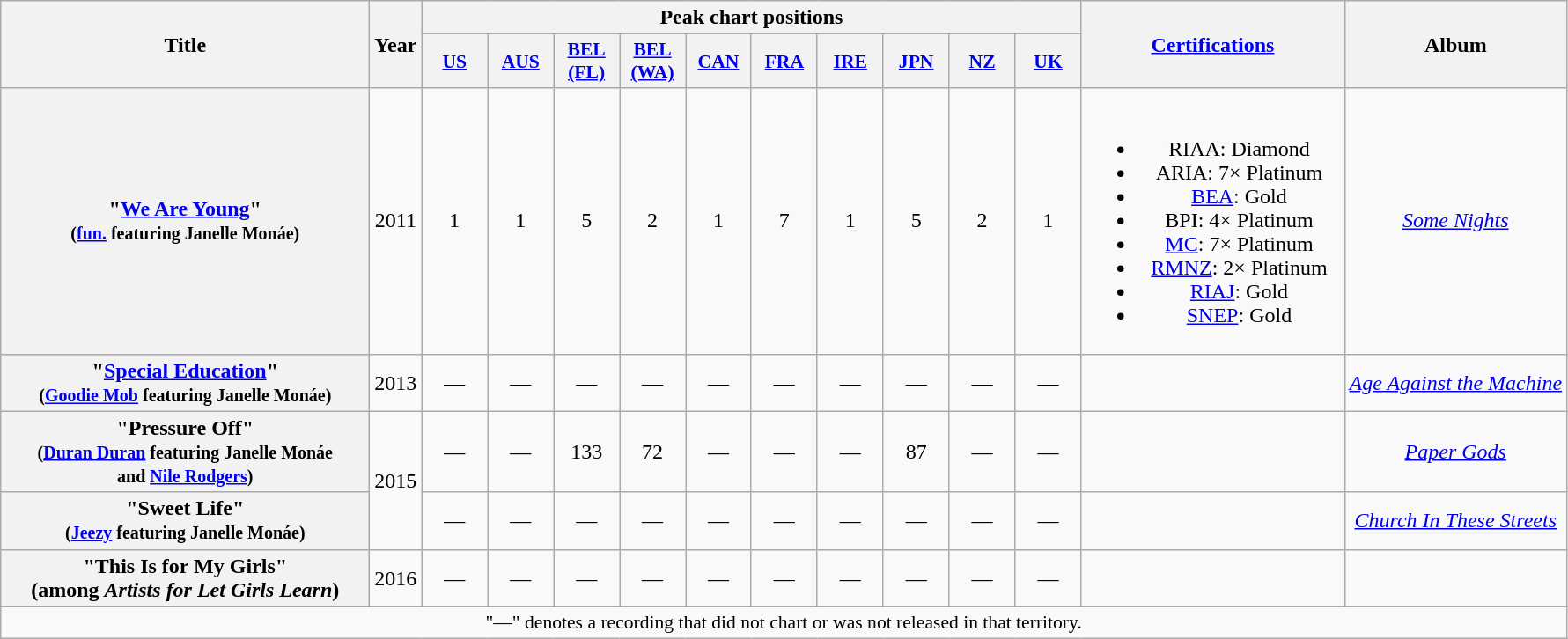<table class="wikitable plainrowheaders" style="text-align:center;">
<tr>
<th scope="col" rowspan="2" style="width:17em;">Title</th>
<th scope="col" rowspan="2" style="width:1em;">Year</th>
<th scope="col" colspan="10">Peak chart positions</th>
<th scope="col" rowspan="2" style="width:12em;"><a href='#'>Certifications</a></th>
<th scope="col" rowspan="2">Album</th>
</tr>
<tr>
<th style="width:3em;font-size:90%;"><a href='#'>US</a><br></th>
<th style="width:3em;font-size:90%;"><a href='#'>AUS</a><br></th>
<th style="width:3em;font-size:90%;"><a href='#'>BEL<br>(FL)</a><br></th>
<th style="width:3em;font-size:90%;"><a href='#'>BEL<br>(WA)</a><br></th>
<th style="width:3em;font-size:90%;"><a href='#'>CAN</a><br></th>
<th style="width:3em;font-size:90%;"><a href='#'>FRA</a><br></th>
<th style="width:3em;font-size:90%;"><a href='#'>IRE</a><br></th>
<th style="width:3em;font-size:90%;"><a href='#'>JPN</a><br></th>
<th style="width:3em;font-size:90%;"><a href='#'>NZ</a><br></th>
<th style="width:3em;font-size:90%;"><a href='#'>UK</a><br></th>
</tr>
<tr>
<th scope="row">"<a href='#'>We Are Young</a>"<br><small>(<a href='#'>fun.</a> featuring Janelle Monáe)</small></th>
<td>2011</td>
<td>1</td>
<td>1</td>
<td>5</td>
<td>2</td>
<td>1</td>
<td>7</td>
<td>1</td>
<td>5</td>
<td>2</td>
<td>1</td>
<td><br><ul><li>RIAA: Diamond</li><li>ARIA: 7× Platinum</li><li><a href='#'>BEA</a>: Gold</li><li>BPI: 4× Platinum</li><li><a href='#'>MC</a>: 7× Platinum</li><li><a href='#'>RMNZ</a>: 2× Platinum</li><li><a href='#'>RIAJ</a>: Gold</li><li><a href='#'>SNEP</a>: Gold</li></ul></td>
<td><em><a href='#'>Some Nights</a></em></td>
</tr>
<tr>
<th scope="row">"<a href='#'>Special Education</a>"<br><small>(<a href='#'>Goodie Mob</a> featuring Janelle Monáe)</small></th>
<td>2013</td>
<td>—</td>
<td>—</td>
<td>—</td>
<td>—</td>
<td>—</td>
<td>—</td>
<td>—</td>
<td>—</td>
<td>—</td>
<td>—</td>
<td></td>
<td><em><a href='#'>Age Against the Machine</a></em></td>
</tr>
<tr>
<th scope="row">"Pressure Off"<br><small>(<a href='#'>Duran Duran</a> featuring Janelle Monáe<br>and <a href='#'>Nile Rodgers</a>)</small></th>
<td rowspan="2">2015</td>
<td>—</td>
<td>—</td>
<td>133</td>
<td>72</td>
<td>—</td>
<td>—</td>
<td>—</td>
<td>87</td>
<td>—</td>
<td>—</td>
<td></td>
<td><em><a href='#'>Paper Gods</a></em></td>
</tr>
<tr>
<th scope="row">"Sweet Life"<br><small>(<a href='#'>Jeezy</a> featuring Janelle Monáe)</small></th>
<td>—</td>
<td>—</td>
<td>—</td>
<td>—</td>
<td>—</td>
<td>—</td>
<td>—</td>
<td>—</td>
<td>—</td>
<td>—</td>
<td></td>
<td><em><a href='#'>Church In These Streets</a></em></td>
</tr>
<tr>
<th scope="row">"This Is for My Girls"<br><span>(among <em>Artists for Let Girls Learn</em>)</span></th>
<td>2016</td>
<td>—</td>
<td>—</td>
<td>—</td>
<td>—</td>
<td>—</td>
<td>—</td>
<td>—</td>
<td>—</td>
<td>—</td>
<td>—</td>
<td></td>
<td></td>
</tr>
<tr>
<td colspan="14" style="font-size:90%">"—" denotes a recording that did not chart or was not released in that territory.</td>
</tr>
</table>
